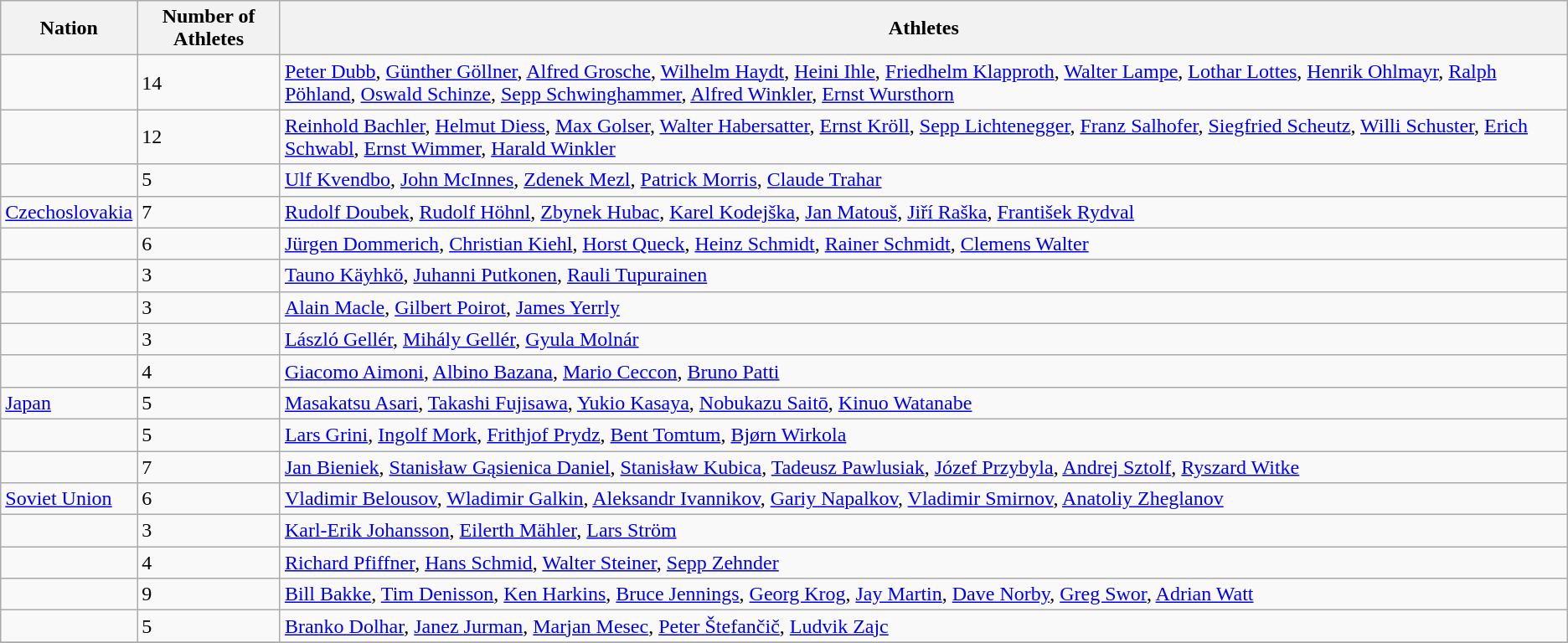<table class="wikitable sortable">
<tr>
<th class="unsortable">Nation</th>
<th>Number of Athletes</th>
<th class="unsortable">Athletes</th>
</tr>
<tr>
<td></td>
<td>14</td>
<td><a href='#'>Peter Dubb</a>, <a href='#'>Günther Göllner</a>, <a href='#'>Alfred Grosche</a>, <a href='#'>Wilhelm Haydt</a>, <a href='#'>Heini Ihle</a>, <a href='#'>Friedhelm Klapproth</a>, <a href='#'>Walter Lampe</a>, <a href='#'>Lothar Lottes</a>, <a href='#'>Henrik Ohlmayr</a>, <a href='#'>Ralph Pöhland</a>, <a href='#'>Oswald Schinze</a>, <a href='#'>Sepp Schwinghammer</a>, <a href='#'>Alfred Winkler</a>, <a href='#'>Ernst Wursthorn</a></td>
</tr>
<tr>
<td></td>
<td>12</td>
<td><a href='#'>Reinhold Bachler</a>, <a href='#'>Helmut Diess</a>, <a href='#'>Max Golser</a>, <a href='#'>Walter Habersatter</a>, <a href='#'>Ernst Kröll</a>, <a href='#'>Sepp Lichtenegger</a>, <a href='#'>Franz Salhofer</a>, <a href='#'>Siegfried Scheutz</a>, <a href='#'>Willi Schuster</a>,  <a href='#'>Erich Schwabl</a>, <a href='#'>Ernst Wimmer</a>, <a href='#'>Harald Winkler</a></td>
</tr>
<tr>
<td></td>
<td>5</td>
<td><a href='#'>Ulf Kvendbo</a>, <a href='#'>John McInnes</a>, <a href='#'>Zdenek Mezl</a>, <a href='#'>Patrick Morris</a>, <a href='#'>Claude Trahar</a></td>
</tr>
<tr>
<td> <a href='#'>Czechoslovakia</a></td>
<td>7</td>
<td><a href='#'>Rudolf Doubek</a>, <a href='#'>Rudolf Höhnl</a>, <a href='#'>Zbynek Hubac</a>, <a href='#'>Karel Kodejška</a>, <a href='#'>Jan Matouš</a>, <a href='#'>Jiří Raška</a>, <a href='#'>František Rydval</a></td>
</tr>
<tr>
<td></td>
<td>6</td>
<td><a href='#'>Jürgen Dommerich</a>, <a href='#'>Christian Kiehl</a>, <a href='#'>Horst Queck</a>, <a href='#'>Heinz Schmidt</a>, <a href='#'>Rainer Schmidt</a>, <a href='#'>Clemens Walter</a></td>
</tr>
<tr>
<td></td>
<td>3</td>
<td><a href='#'>Tauno Käyhkö</a>, <a href='#'>Juhanni Putkonen</a>, <a href='#'>Rauli Tupurainen</a></td>
</tr>
<tr>
<td></td>
<td>3</td>
<td><a href='#'>Alain Macle</a>, <a href='#'>Gilbert Poirot</a>, <a href='#'>James Yerrly</a></td>
</tr>
<tr>
<td></td>
<td>3</td>
<td><a href='#'>László Gellér</a>, <a href='#'>Mihály Gellér</a>, <a href='#'>Gyula Molnár</a></td>
</tr>
<tr>
<td></td>
<td>4</td>
<td><a href='#'>Giacomo Aimoni</a>, <a href='#'>Albino Bazana</a>, <a href='#'>Mario Ceccon</a>, <a href='#'>Bruno Patti</a></td>
</tr>
<tr>
<td> <a href='#'>Japan</a></td>
<td>5</td>
<td><a href='#'>Masakatsu Asari</a>, <a href='#'>Takashi Fujisawa</a>, <a href='#'>Yukio Kasaya</a>, <a href='#'>Nobukazu Saitō</a>, <a href='#'>Kinuo Watanabe</a></td>
</tr>
<tr>
<td></td>
<td>5</td>
<td><a href='#'>Lars Grini</a>, <a href='#'>Ingolf Mork</a>, <a href='#'>Frithjof Prydz</a>, <a href='#'>Bent Tomtum</a>, <a href='#'>Bjørn Wirkola</a></td>
</tr>
<tr>
<td></td>
<td>7</td>
<td><a href='#'>Jan Bieniek</a>, <a href='#'>Stanisław Gąsienica Daniel</a>, <a href='#'>Stanisław Kubica</a>, <a href='#'>Tadeusz Pawlusiak</a>, <a href='#'>Józef Przybyla</a>, <a href='#'>Andrej Sztolf</a>, <a href='#'>Ryszard Witke</a></td>
</tr>
<tr>
<td> <a href='#'>Soviet Union</a></td>
<td>6</td>
<td><a href='#'>Vladimir Belousov</a>, <a href='#'>Wladimir Galkin</a>, <a href='#'>Aleksandr Ivannikov</a>, <a href='#'>Gariy Napalkov</a>, <a href='#'>Vladimir Smirnov</a>, <a href='#'>Anatoliy Zheglanov</a></td>
</tr>
<tr>
<td></td>
<td>3</td>
<td><a href='#'>Karl-Erik Johansson</a>, <a href='#'>Eilerth Mähler</a>, <a href='#'>Lars Ström</a></td>
</tr>
<tr>
<td></td>
<td>4</td>
<td><a href='#'>Richard Pfiffner</a>, <a href='#'>Hans Schmid</a>, <a href='#'>Walter Steiner</a>, <a href='#'>Sepp Zehnder</a></td>
</tr>
<tr>
<td></td>
<td>9</td>
<td><a href='#'>Bill Bakke</a>, <a href='#'>Tim Denisson</a>, <a href='#'>Ken Harkins</a>, <a href='#'>Bruce Jennings</a>, <a href='#'>Georg Krog</a>, <a href='#'>Jay Martin</a>, <a href='#'>Dave Norby</a>, <a href='#'>Greg Swor</a>, <a href='#'>Adrian Watt</a></td>
</tr>
<tr>
<td></td>
<td>5</td>
<td><a href='#'>Branko Dolhar</a>, <a href='#'>Janez Jurman</a>, <a href='#'>Marjan Mesec</a>, <a href='#'>Peter Štefančič</a>, <a href='#'>Ludvik Zajc</a></td>
</tr>
<tr>
</tr>
</table>
